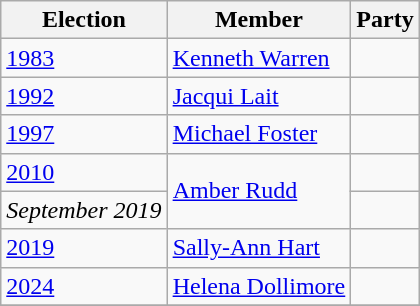<table class="wikitable">
<tr>
<th>Election</th>
<th>Member</th>
<th colspan="2">Party</th>
</tr>
<tr>
<td><a href='#'>1983</a></td>
<td><a href='#'>Kenneth Warren</a></td>
<td></td>
</tr>
<tr>
<td><a href='#'>1992</a></td>
<td><a href='#'>Jacqui Lait</a></td>
<td></td>
</tr>
<tr>
<td><a href='#'>1997</a></td>
<td><a href='#'>Michael Foster</a></td>
<td></td>
</tr>
<tr>
<td><a href='#'>2010</a></td>
<td rowspan=2><a href='#'>Amber Rudd</a></td>
<td></td>
</tr>
<tr>
<td><em>September 2019</em></td>
<td></td>
</tr>
<tr>
<td><a href='#'>2019</a></td>
<td><a href='#'>Sally-Ann Hart</a></td>
<td></td>
</tr>
<tr>
<td><a href='#'>2024</a></td>
<td><a href='#'>Helena Dollimore</a></td>
<td></td>
</tr>
<tr>
</tr>
</table>
